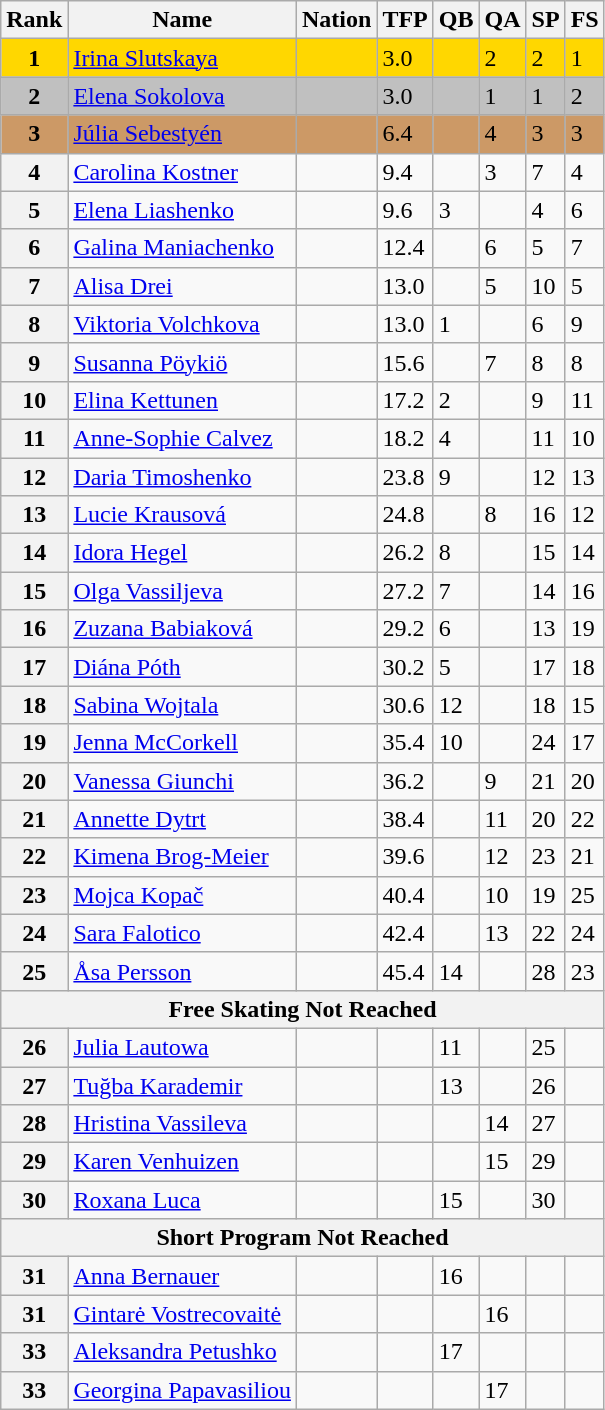<table class="wikitable">
<tr>
<th>Rank</th>
<th>Name</th>
<th>Nation</th>
<th>TFP</th>
<th>QB</th>
<th>QA</th>
<th>SP</th>
<th>FS</th>
</tr>
<tr bgcolor="gold">
<td align="center"><strong>1</strong></td>
<td><a href='#'>Irina Slutskaya</a></td>
<td></td>
<td>3.0</td>
<td></td>
<td>2</td>
<td>2</td>
<td>1</td>
</tr>
<tr bgcolor="silver">
<td align="center"><strong>2</strong></td>
<td><a href='#'>Elena Sokolova</a></td>
<td></td>
<td>3.0</td>
<td></td>
<td>1</td>
<td>1</td>
<td>2</td>
</tr>
<tr bgcolor="cc9966">
<td align="center"><strong>3</strong></td>
<td><a href='#'>Júlia Sebestyén</a></td>
<td></td>
<td>6.4</td>
<td></td>
<td>4</td>
<td>3</td>
<td>3</td>
</tr>
<tr>
<th>4</th>
<td><a href='#'>Carolina Kostner</a></td>
<td></td>
<td>9.4</td>
<td></td>
<td>3</td>
<td>7</td>
<td>4</td>
</tr>
<tr>
<th>5</th>
<td><a href='#'>Elena Liashenko</a></td>
<td></td>
<td>9.6</td>
<td>3</td>
<td></td>
<td>4</td>
<td>6</td>
</tr>
<tr>
<th>6</th>
<td><a href='#'>Galina Maniachenko</a></td>
<td></td>
<td>12.4</td>
<td></td>
<td>6</td>
<td>5</td>
<td>7</td>
</tr>
<tr>
<th>7</th>
<td><a href='#'>Alisa Drei</a></td>
<td></td>
<td>13.0</td>
<td></td>
<td>5</td>
<td>10</td>
<td>5</td>
</tr>
<tr>
<th>8</th>
<td><a href='#'>Viktoria Volchkova</a></td>
<td></td>
<td>13.0</td>
<td>1</td>
<td></td>
<td>6</td>
<td>9</td>
</tr>
<tr>
<th>9</th>
<td><a href='#'>Susanna Pöykiö</a></td>
<td></td>
<td>15.6</td>
<td></td>
<td>7</td>
<td>8</td>
<td>8</td>
</tr>
<tr>
<th>10</th>
<td><a href='#'>Elina Kettunen</a></td>
<td></td>
<td>17.2</td>
<td>2</td>
<td></td>
<td>9</td>
<td>11</td>
</tr>
<tr>
<th>11</th>
<td><a href='#'>Anne-Sophie Calvez</a></td>
<td></td>
<td>18.2</td>
<td>4</td>
<td></td>
<td>11</td>
<td>10</td>
</tr>
<tr>
<th>12</th>
<td><a href='#'>Daria Timoshenko</a></td>
<td></td>
<td>23.8</td>
<td>9</td>
<td></td>
<td>12</td>
<td>13</td>
</tr>
<tr>
<th>13</th>
<td><a href='#'>Lucie Krausová</a></td>
<td></td>
<td>24.8</td>
<td></td>
<td>8</td>
<td>16</td>
<td>12</td>
</tr>
<tr>
<th>14</th>
<td><a href='#'>Idora Hegel</a></td>
<td></td>
<td>26.2</td>
<td>8</td>
<td></td>
<td>15</td>
<td>14</td>
</tr>
<tr>
<th>15</th>
<td><a href='#'>Olga Vassiljeva</a></td>
<td></td>
<td>27.2</td>
<td>7</td>
<td></td>
<td>14</td>
<td>16</td>
</tr>
<tr>
<th>16</th>
<td><a href='#'>Zuzana Babiaková</a></td>
<td></td>
<td>29.2</td>
<td>6</td>
<td></td>
<td>13</td>
<td>19</td>
</tr>
<tr>
<th>17</th>
<td><a href='#'>Diána Póth</a></td>
<td></td>
<td>30.2</td>
<td>5</td>
<td></td>
<td>17</td>
<td>18</td>
</tr>
<tr>
<th>18</th>
<td><a href='#'>Sabina Wojtala</a></td>
<td></td>
<td>30.6</td>
<td>12</td>
<td></td>
<td>18</td>
<td>15</td>
</tr>
<tr>
<th>19</th>
<td><a href='#'>Jenna McCorkell</a></td>
<td></td>
<td>35.4</td>
<td>10</td>
<td></td>
<td>24</td>
<td>17</td>
</tr>
<tr>
<th>20</th>
<td><a href='#'>Vanessa Giunchi</a></td>
<td></td>
<td>36.2</td>
<td></td>
<td>9</td>
<td>21</td>
<td>20</td>
</tr>
<tr>
<th>21</th>
<td><a href='#'>Annette Dytrt</a></td>
<td></td>
<td>38.4</td>
<td></td>
<td>11</td>
<td>20</td>
<td>22</td>
</tr>
<tr>
<th>22</th>
<td><a href='#'>Kimena Brog-Meier</a></td>
<td></td>
<td>39.6</td>
<td></td>
<td>12</td>
<td>23</td>
<td>21</td>
</tr>
<tr>
<th>23</th>
<td><a href='#'>Mojca Kopač</a></td>
<td></td>
<td>40.4</td>
<td></td>
<td>10</td>
<td>19</td>
<td>25</td>
</tr>
<tr>
<th>24</th>
<td><a href='#'>Sara Falotico</a></td>
<td></td>
<td>42.4</td>
<td></td>
<td>13</td>
<td>22</td>
<td>24</td>
</tr>
<tr>
<th>25</th>
<td><a href='#'>Åsa Persson</a></td>
<td></td>
<td>45.4</td>
<td>14</td>
<td></td>
<td>28</td>
<td>23</td>
</tr>
<tr>
<th colspan=8>Free Skating Not Reached</th>
</tr>
<tr>
<th>26</th>
<td><a href='#'>Julia Lautowa</a></td>
<td></td>
<td></td>
<td>11</td>
<td></td>
<td>25</td>
<td></td>
</tr>
<tr>
<th>27</th>
<td><a href='#'>Tuğba Karademir</a></td>
<td></td>
<td></td>
<td>13</td>
<td></td>
<td>26</td>
<td></td>
</tr>
<tr>
<th>28</th>
<td><a href='#'>Hristina Vassileva</a></td>
<td></td>
<td></td>
<td></td>
<td>14</td>
<td>27</td>
<td></td>
</tr>
<tr>
<th>29</th>
<td><a href='#'>Karen Venhuizen</a></td>
<td></td>
<td></td>
<td></td>
<td>15</td>
<td>29</td>
<td></td>
</tr>
<tr>
<th>30</th>
<td><a href='#'>Roxana Luca</a></td>
<td></td>
<td></td>
<td>15</td>
<td></td>
<td>30</td>
<td></td>
</tr>
<tr>
<th colspan=8>Short Program Not Reached</th>
</tr>
<tr>
<th>31</th>
<td><a href='#'>Anna Bernauer</a></td>
<td></td>
<td></td>
<td>16</td>
<td></td>
<td></td>
<td></td>
</tr>
<tr>
<th>31</th>
<td><a href='#'>Gintarė Vostrecovaitė</a></td>
<td></td>
<td></td>
<td></td>
<td>16</td>
<td></td>
<td></td>
</tr>
<tr>
<th>33</th>
<td><a href='#'>Aleksandra Petushko</a></td>
<td></td>
<td></td>
<td>17</td>
<td></td>
<td></td>
<td></td>
</tr>
<tr>
<th>33</th>
<td><a href='#'>Georgina Papavasiliou</a></td>
<td></td>
<td></td>
<td></td>
<td>17</td>
<td></td>
<td></td>
</tr>
</table>
